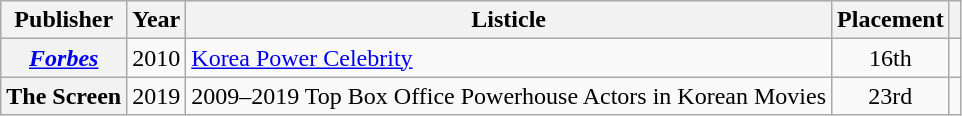<table class="wikitable plainrowheaders sortable" style="margin-right: 0;">
<tr>
<th scope="col">Publisher</th>
<th scope="col">Year</th>
<th scope="col">Listicle</th>
<th scope="col">Placement</th>
<th scope="col" class="unsortable"></th>
</tr>
<tr>
<th scope="row"><em><a href='#'>Forbes</a></em></th>
<td>2010</td>
<td><a href='#'>Korea Power Celebrity</a></td>
<td style="text-align:center;">16th</td>
<td style="text-align:center;"></td>
</tr>
<tr>
<th scope="row">The Screen</th>
<td>2019</td>
<td>2009–2019 Top Box Office Powerhouse Actors in Korean Movies</td>
<td style="text-align:center;">23rd</td>
<td style="text-align:center;"></td>
</tr>
</table>
